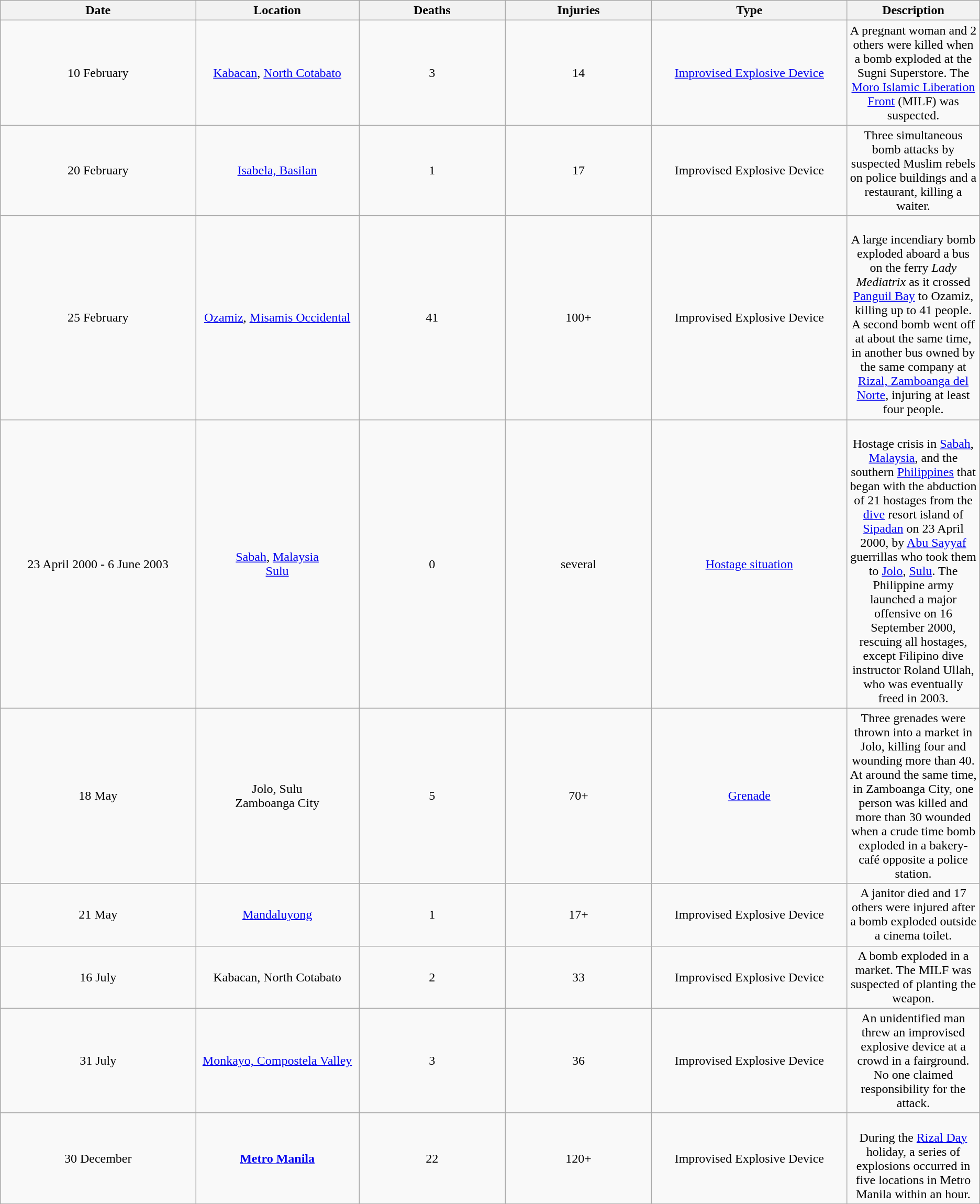<table class="wikitable sortable" style="text-align: center;">
<tr>
<th width="8%">Date</th>
<th width="6%">Location</th>
<th width="6%">Deaths</th>
<th width="6%">Injuries</th>
<th width="8%">Type</th>
<th width="4%">Description</th>
</tr>
<tr>
<td>10 February</td>
<td><a href='#'>Kabacan</a>, <a href='#'>North Cotabato</a></td>
<td>3</td>
<td>14</td>
<td><a href='#'>Improvised Explosive Device</a></td>
<td>A pregnant woman and 2 others were killed when a bomb exploded at the Sugni Superstore. The <a href='#'>Moro Islamic Liberation Front</a> (MILF) was suspected.</td>
</tr>
<tr>
<td>20 February</td>
<td><a href='#'>Isabela, Basilan</a></td>
<td>1</td>
<td>17</td>
<td>Improvised Explosive Device</td>
<td>Three simultaneous bomb attacks by suspected Muslim rebels on police buildings and a restaurant, killing a waiter.</td>
</tr>
<tr>
<td>25 February</td>
<td><a href='#'>Ozamiz</a>, <a href='#'>Misamis Occidental</a></td>
<td>41</td>
<td>100+</td>
<td>Improvised Explosive Device</td>
<td><br>A large incendiary bomb exploded aboard a bus on the ferry <em>Lady Mediatrix</em> as it crossed <a href='#'>Panguil Bay</a> to Ozamiz, killing up to 41 people. A second bomb went off at about the same time, in another bus owned by the same company at <a href='#'>Rizal, Zamboanga del Norte</a>, injuring at least four people.</td>
</tr>
<tr>
<td>23 April 2000 - 6 June 2003</td>
<td><a href='#'>Sabah</a>, <a href='#'>Malaysia</a><br><a href='#'>Sulu</a></td>
<td>0</td>
<td>several</td>
<td><a href='#'>Hostage situation</a></td>
<td><br>Hostage crisis in <a href='#'>Sabah</a>, <a href='#'>Malaysia</a>, and the southern <a href='#'>Philippines</a> that began with the abduction of 21 hostages from the <a href='#'>dive</a> resort island of <a href='#'>Sipadan</a> on 23 April 2000, by <a href='#'>Abu Sayyaf</a> guerrillas who took them to <a href='#'>Jolo</a>, <a href='#'>Sulu</a>. The Philippine army launched a major offensive on 16 September 2000, rescuing all hostages, except Filipino dive instructor Roland Ullah, who was eventually freed in 2003.</td>
</tr>
<tr>
<td>18 May</td>
<td>Jolo, Sulu<br>Zamboanga City</td>
<td>5</td>
<td>70+</td>
<td><a href='#'>Grenade</a></td>
<td>Three grenades were thrown into a market in Jolo, killing four and wounding more than 40. At around the same time, in Zamboanga City, one person was killed and more than 30 wounded when a crude time bomb exploded in a bakery-café opposite a police station.</td>
</tr>
<tr>
<td>21 May</td>
<td><a href='#'>Mandaluyong</a></td>
<td>1</td>
<td>17+</td>
<td>Improvised Explosive Device</td>
<td>A janitor died and 17 others were injured after a bomb exploded outside a cinema toilet.</td>
</tr>
<tr>
<td>16 July</td>
<td>Kabacan, North Cotabato</td>
<td>2</td>
<td>33</td>
<td>Improvised Explosive Device</td>
<td>A bomb exploded in a market. The MILF was suspected of planting the weapon.</td>
</tr>
<tr>
<td>31 July</td>
<td><a href='#'>Monkayo, Compostela Valley</a></td>
<td>3</td>
<td>36</td>
<td>Improvised Explosive Device</td>
<td>An unidentified man threw an improvised explosive device at a crowd in a fairground. No one claimed responsibility for the attack.</td>
</tr>
<tr>
<td>30 December</td>
<td><strong><a href='#'>Metro Manila</a></strong></td>
<td>22</td>
<td>120+</td>
<td>Improvised Explosive Device</td>
<td><br>During the <a href='#'>Rizal Day</a> holiday, a series of explosions occurred in five locations in Metro Manila within an hour.</td>
</tr>
<tr>
</tr>
</table>
